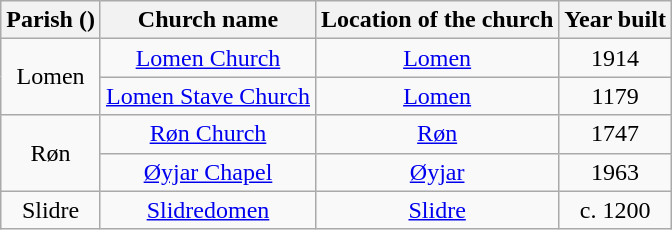<table class="wikitable" style="text-align:center">
<tr>
<th>Parish ()</th>
<th>Church name</th>
<th>Location of the church</th>
<th>Year built</th>
</tr>
<tr>
<td rowspan="2">Lomen</td>
<td><a href='#'>Lomen Church</a></td>
<td><a href='#'>Lomen</a></td>
<td>1914</td>
</tr>
<tr>
<td><a href='#'>Lomen Stave Church</a></td>
<td><a href='#'>Lomen</a></td>
<td>1179</td>
</tr>
<tr>
<td rowspan="2">Røn</td>
<td><a href='#'>Røn Church</a></td>
<td><a href='#'>Røn</a></td>
<td>1747</td>
</tr>
<tr>
<td><a href='#'>Øyjar Chapel</a></td>
<td><a href='#'>Øyjar</a></td>
<td>1963</td>
</tr>
<tr>
<td rowspan="1">Slidre</td>
<td><a href='#'>Slidredomen</a></td>
<td><a href='#'>Slidre</a></td>
<td>c. 1200</td>
</tr>
</table>
